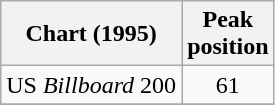<table class="wikitable sortable">
<tr>
<th>Chart (1995)</th>
<th align="center">Peak<br>position</th>
</tr>
<tr>
<td>US <em>Billboard</em> 200</td>
<td style="text-align:center;">61</td>
</tr>
<tr>
</tr>
</table>
